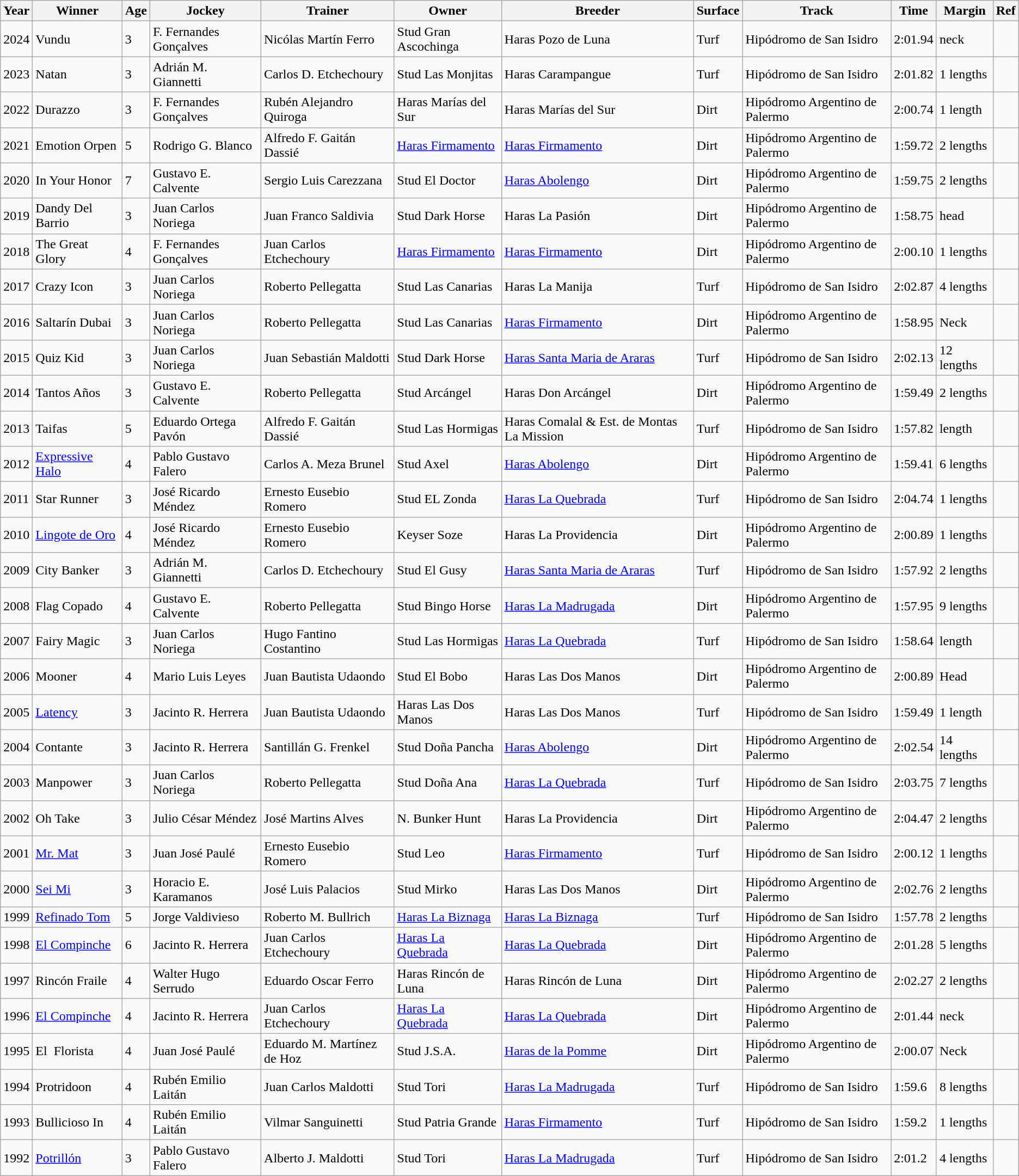<table class="wikitable">
<tr>
<th>Year</th>
<th>Winner</th>
<th>Age</th>
<th>Jockey</th>
<th>Trainer</th>
<th>Owner</th>
<th>Breeder</th>
<th>Surface</th>
<th>Track</th>
<th>Time</th>
<th>Margin</th>
<th>Ref</th>
</tr>
<tr>
<td>2024</td>
<td>Vundu</td>
<td>3</td>
<td>F. Fernandes Gonçalves</td>
<td>Nicólas Martín Ferro</td>
<td>Stud Gran Ascochinga</td>
<td>Haras Pozo de Luna</td>
<td>Turf</td>
<td>Hipódromo de San Isidro</td>
<td>2:01.94</td>
<td> neck</td>
<td></td>
</tr>
<tr>
<td>2023</td>
<td>Natan</td>
<td>3</td>
<td>Adrián M. Giannetti</td>
<td>Carlos D. Etchechoury</td>
<td>Stud Las Monjitas</td>
<td>Haras Carampangue</td>
<td>Turf</td>
<td>Hipódromo de San Isidro</td>
<td>2:01.82</td>
<td>1 lengths</td>
<td></td>
</tr>
<tr>
<td>2022</td>
<td>Durazzo</td>
<td>3</td>
<td>F. Fernandes Gonçalves</td>
<td>Rubén Alejandro Quiroga</td>
<td>Haras Marías del Sur</td>
<td>Haras Marías del Sur</td>
<td>Dirt</td>
<td>Hipódromo Argentino de Palermo</td>
<td>2:00.74</td>
<td>1 length</td>
<td></td>
</tr>
<tr>
<td>2021</td>
<td>Emotion Orpen</td>
<td>5</td>
<td>Rodrigo G. Blanco</td>
<td>Alfredo F. Gaitán Dassié</td>
<td><a href='#'>Haras Firmamento</a></td>
<td><a href='#'>Haras Firmamento</a></td>
<td>Dirt</td>
<td>Hipódromo Argentino de Palermo</td>
<td>1:59.72</td>
<td>2 lengths</td>
<td></td>
</tr>
<tr>
<td>2020</td>
<td>In Your Honor</td>
<td>7</td>
<td>Gustavo E. Calvente</td>
<td>Sergio Luis Carezzana</td>
<td>Stud El Doctor</td>
<td><a href='#'>Haras Abolengo</a></td>
<td>Dirt</td>
<td>Hipódromo Argentino de Palermo</td>
<td>1:59.75</td>
<td>2 lengths</td>
<td></td>
</tr>
<tr>
<td>2019</td>
<td>Dandy Del Barrio</td>
<td>3</td>
<td>Juan Carlos Noriega</td>
<td>Juan Franco Saldivia</td>
<td>Stud Dark Horse</td>
<td>Haras La Pasión</td>
<td>Dirt</td>
<td>Hipódromo Argentino de Palermo</td>
<td>1:58.75</td>
<td> head</td>
<td></td>
</tr>
<tr>
<td>2018</td>
<td>The Great Glory</td>
<td>4</td>
<td>F. Fernandes Gonçalves</td>
<td>Juan Carlos Etchechoury</td>
<td><a href='#'>Haras Firmamento</a></td>
<td><a href='#'>Haras Firmamento</a></td>
<td>Dirt</td>
<td>Hipódromo Argentino de Palermo</td>
<td>2:00.10</td>
<td>1 lengths</td>
<td></td>
</tr>
<tr>
<td>2017</td>
<td>Crazy Icon</td>
<td>3</td>
<td>Juan Carlos Noriega</td>
<td>Roberto Pellegatta</td>
<td>Stud Las Canarias</td>
<td>Haras La Manija</td>
<td>Turf</td>
<td>Hipódromo de San Isidro</td>
<td>2:02.87</td>
<td>4 lengths</td>
<td></td>
</tr>
<tr>
<td>2016</td>
<td>Saltarín Dubai</td>
<td>3</td>
<td>Juan Carlos Noriega</td>
<td>Roberto Pellegatta</td>
<td>Stud Las Canarias</td>
<td><a href='#'>Haras Firmamento</a></td>
<td>Dirt</td>
<td>Hipódromo Argentino de Palermo</td>
<td>1:58.95</td>
<td>Neck</td>
<td></td>
</tr>
<tr>
<td>2015</td>
<td>Quiz Kid</td>
<td>3</td>
<td>Juan Carlos Noriega</td>
<td>Juan Sebastián Maldotti</td>
<td>Stud Dark Horse</td>
<td><a href='#'>Haras Santa Maria de Araras</a></td>
<td>Turf</td>
<td>Hipódromo de San Isidro</td>
<td>2:02.13</td>
<td>12 lengths</td>
<td></td>
</tr>
<tr>
<td>2014</td>
<td>Tantos Años</td>
<td>3</td>
<td>Gustavo E. Calvente</td>
<td>Roberto Pellegatta</td>
<td>Stud Arcángel</td>
<td>Haras Don Arcángel</td>
<td>Dirt</td>
<td>Hipódromo Argentino de Palermo</td>
<td>1:59.49</td>
<td>2 lengths</td>
<td></td>
</tr>
<tr>
<td>2013</td>
<td>Taifas</td>
<td>5</td>
<td>Eduardo Ortega Pavón</td>
<td>Alfredo F. Gaitán Dassié</td>
<td>Stud Las Hormigas</td>
<td>Haras Comalal & Est. de Montas La Mission</td>
<td>Turf</td>
<td>Hipódromo de San Isidro</td>
<td>1:57.82</td>
<td> length</td>
<td></td>
</tr>
<tr>
<td>2012</td>
<td><a href='#'>Expressive Halo</a></td>
<td>4</td>
<td>Pablo Gustavo Falero</td>
<td>Carlos A. Meza Brunel</td>
<td>Stud Axel</td>
<td><a href='#'>Haras Abolengo</a></td>
<td>Dirt</td>
<td>Hipódromo Argentino de Palermo</td>
<td>1:59.41</td>
<td>6 lengths</td>
<td></td>
</tr>
<tr>
<td>2011</td>
<td>Star Runner</td>
<td>3</td>
<td>José Ricardo Méndez</td>
<td>Ernesto Eusebio Romero</td>
<td>Stud EL Zonda</td>
<td><a href='#'>Haras La Quebrada</a></td>
<td>Turf</td>
<td>Hipódromo de San Isidro</td>
<td>2:04.74</td>
<td>1 lengths</td>
<td></td>
</tr>
<tr>
<td>2010</td>
<td><a href='#'>Lingote de Oro</a></td>
<td>4</td>
<td>José Ricardo Méndez</td>
<td>Ernesto Eusebio Romero</td>
<td>Keyser Soze</td>
<td>Haras La Providencia</td>
<td>Dirt</td>
<td>Hipódromo Argentino de Palermo</td>
<td>2:00.89</td>
<td>1 lengths</td>
<td></td>
</tr>
<tr>
<td>2009</td>
<td>City Banker</td>
<td>3</td>
<td>Adrián M. Giannetti</td>
<td>Carlos D. Etchechoury</td>
<td>Stud El Gusy</td>
<td><a href='#'>Haras Santa Maria de Araras</a></td>
<td>Turf</td>
<td>Hipódromo de San Isidro</td>
<td>1:57.92</td>
<td>2 lengths</td>
<td></td>
</tr>
<tr>
<td>2008</td>
<td>Flag Copado</td>
<td>4</td>
<td>Gustavo E. Calvente</td>
<td>Roberto Pellegatta</td>
<td>Stud Bingo Horse</td>
<td><a href='#'>Haras La Madrugada</a></td>
<td>Dirt</td>
<td>Hipódromo Argentino de Palermo</td>
<td>1:57.95</td>
<td>9 lengths</td>
<td></td>
</tr>
<tr>
<td>2007</td>
<td>Fairy Magic</td>
<td>3</td>
<td>Juan Carlos Noriega</td>
<td>Hugo Fantino Costantino</td>
<td>Stud Las Hormigas</td>
<td><a href='#'>Haras La Quebrada</a></td>
<td>Turf</td>
<td>Hipódromo de San Isidro</td>
<td>1:58.64</td>
<td> length</td>
<td></td>
</tr>
<tr>
<td>2006</td>
<td>Mooner</td>
<td>4</td>
<td>Mario Luis Leyes</td>
<td>Juan Bautista Udaondo</td>
<td>Stud El Bobo</td>
<td>Haras Las Dos Manos</td>
<td>Dirt</td>
<td>Hipódromo Argentino de Palermo</td>
<td>2:00.89</td>
<td>Head</td>
<td></td>
</tr>
<tr>
<td>2005</td>
<td><a href='#'>Latency</a></td>
<td>3</td>
<td>Jacinto R. Herrera</td>
<td>Juan Bautista Udaondo</td>
<td>Haras Las Dos Manos</td>
<td>Haras Las Dos Manos</td>
<td>Turf</td>
<td>Hipódromo de San Isidro</td>
<td>1:59.49</td>
<td>1 length</td>
<td></td>
</tr>
<tr>
<td>2004</td>
<td>Contante</td>
<td>3</td>
<td>Jacinto R. Herrera</td>
<td>Santillán G. Frenkel</td>
<td>Stud Doña Pancha</td>
<td><a href='#'>Haras Abolengo</a></td>
<td>Dirt</td>
<td>Hipódromo Argentino de Palermo</td>
<td>2:02.54</td>
<td>14 lengths</td>
<td></td>
</tr>
<tr>
<td>2003</td>
<td>Manpower</td>
<td>3</td>
<td>Juan Carlos Noriega</td>
<td>Roberto Pellegatta</td>
<td>Stud Doña Ana</td>
<td><a href='#'>Haras La Quebrada</a></td>
<td>Turf</td>
<td>Hipódromo de San Isidro</td>
<td>2:03.75</td>
<td>7 lengths</td>
<td></td>
</tr>
<tr>
<td>2002</td>
<td>Oh Take</td>
<td>3</td>
<td>Julio César Méndez</td>
<td>José Martins Alves</td>
<td>N. Bunker Hunt</td>
<td>Haras La Providencia</td>
<td>Dirt</td>
<td>Hipódromo Argentino de Palermo</td>
<td>2:04.47</td>
<td>2 lengths</td>
<td></td>
</tr>
<tr>
<td>2001</td>
<td><a href='#'>Mr. Mat</a></td>
<td>3</td>
<td>Juan José Paulé</td>
<td>Ernesto Eusebio Romero</td>
<td>Stud Leo</td>
<td><a href='#'>Haras Firmamento</a></td>
<td>Turf</td>
<td>Hipódromo de San Isidro</td>
<td>2:00.12</td>
<td>1 lengths</td>
<td></td>
</tr>
<tr>
<td>2000</td>
<td><a href='#'>Sei Mi</a></td>
<td>3</td>
<td>Horacio E. Karamanos</td>
<td>José Luis Palacios</td>
<td>Stud Mirko</td>
<td>Haras Las Dos Manos</td>
<td>Dirt</td>
<td>Hipódromo Argentino de Palermo</td>
<td>2:02.76</td>
<td>2 lengths</td>
<td></td>
</tr>
<tr>
<td>1999</td>
<td><a href='#'>Refinado Tom</a></td>
<td>5</td>
<td>Jorge Valdivieso</td>
<td>Roberto M. Bullrich</td>
<td><a href='#'>Haras La Biznaga</a></td>
<td><a href='#'>Haras La Biznaga</a></td>
<td>Turf</td>
<td>Hipódromo de San Isidro</td>
<td>1:57.78</td>
<td>2 lengths</td>
<td></td>
</tr>
<tr>
<td>1998</td>
<td><a href='#'>El Compinche</a></td>
<td>6</td>
<td>Jacinto R. Herrera</td>
<td>Juan Carlos Etchechoury</td>
<td><a href='#'>Haras La Quebrada</a></td>
<td><a href='#'>Haras La Quebrada</a></td>
<td>Dirt</td>
<td>Hipódromo Argentino de Palermo</td>
<td>2:01.28</td>
<td>5 lengths</td>
<td></td>
</tr>
<tr>
<td>1997</td>
<td>Rincón Fraile</td>
<td>4</td>
<td>Walter Hugo Serrudo</td>
<td>Eduardo Oscar Ferro</td>
<td>Haras Rincón de Luna</td>
<td>Haras Rincón de Luna</td>
<td>Dirt</td>
<td>Hipódromo Argentino de Palermo</td>
<td>2:02.27</td>
<td>2 lengths</td>
<td></td>
</tr>
<tr>
<td>1996</td>
<td><a href='#'>El Compinche</a></td>
<td>4</td>
<td>Jacinto R. Herrera</td>
<td>Juan Carlos Etchechoury</td>
<td><a href='#'>Haras La Quebrada</a></td>
<td><a href='#'>Haras La Quebrada</a></td>
<td>Dirt</td>
<td>Hipódromo Argentino de Palermo</td>
<td>2:01.44</td>
<td> neck</td>
<td></td>
</tr>
<tr>
<td>1995</td>
<td>El  Florista</td>
<td>4</td>
<td>Juan José Paulé</td>
<td>Eduardo M. Martínez de Hoz</td>
<td>Stud J.S.A.</td>
<td><a href='#'>Haras de la Pomme</a></td>
<td>Dirt</td>
<td>Hipódromo Argentino de Palermo</td>
<td>2:00.07</td>
<td>Neck</td>
<td></td>
</tr>
<tr>
<td>1994</td>
<td>Protridoon</td>
<td>4</td>
<td>Rubén Emilio Laitán</td>
<td>Juan Carlos Maldotti</td>
<td>Stud Tori</td>
<td><a href='#'>Haras La Madrugada</a></td>
<td>Turf</td>
<td>Hipódromo de San Isidro</td>
<td>1:59.6</td>
<td>8 lengths</td>
<td></td>
</tr>
<tr>
<td>1993</td>
<td>Bullicioso In</td>
<td>4</td>
<td>Rubén Emilio Laitán</td>
<td>Vilmar Sanguinetti</td>
<td>Stud Patria Grande</td>
<td><a href='#'>Haras Firmamento</a></td>
<td>Turf</td>
<td>Hipódromo de San Isidro</td>
<td>1:59.2</td>
<td>1 lengths</td>
<td></td>
</tr>
<tr>
<td>1992</td>
<td><a href='#'>Potrillón</a></td>
<td>3</td>
<td>Pablo Gustavo Falero</td>
<td>Alberto J. Maldotti</td>
<td>Stud Tori</td>
<td><a href='#'>Haras La Madrugada</a></td>
<td>Turf</td>
<td>Hipódromo de San Isidro</td>
<td>2:01.2</td>
<td>4 lengths</td>
<td></td>
</tr>
</table>
